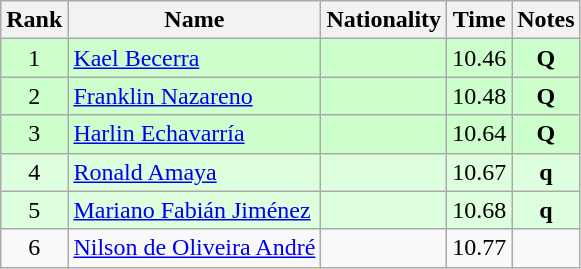<table class="wikitable sortable" style="text-align:center">
<tr>
<th>Rank</th>
<th>Name</th>
<th>Nationality</th>
<th>Time</th>
<th>Notes</th>
</tr>
<tr bgcolor=ccffcc>
<td align=center>1</td>
<td align=left><a href='#'>Kael Becerra</a></td>
<td align=left></td>
<td>10.46</td>
<td><strong>Q</strong></td>
</tr>
<tr bgcolor=ccffcc>
<td align=center>2</td>
<td align=left><a href='#'>Franklin Nazareno</a></td>
<td align=left></td>
<td>10.48</td>
<td><strong>Q</strong></td>
</tr>
<tr bgcolor=ccffcc>
<td align=center>3</td>
<td align=left><a href='#'>Harlin Echavarría</a></td>
<td align=left></td>
<td>10.64</td>
<td><strong>Q</strong></td>
</tr>
<tr bgcolor=ddffdd>
<td align=center>4</td>
<td align=left><a href='#'>Ronald Amaya</a></td>
<td align=left></td>
<td>10.67</td>
<td><strong>q</strong></td>
</tr>
<tr bgcolor=ddffdd>
<td align=center>5</td>
<td align=left><a href='#'>Mariano Fabián Jiménez</a></td>
<td align=left></td>
<td>10.68</td>
<td><strong>q</strong></td>
</tr>
<tr>
<td align=center>6</td>
<td align=left><a href='#'>Nilson de Oliveira André</a></td>
<td align=left></td>
<td>10.77</td>
<td></td>
</tr>
</table>
